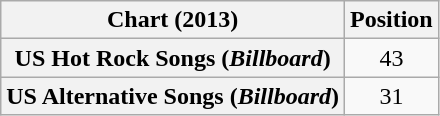<table class="wikitable plainrowheaders sortable">
<tr>
<th>Chart (2013)</th>
<th>Position</th>
</tr>
<tr>
<th scope="row">US Hot Rock Songs (<em>Billboard</em>)</th>
<td style="text-align:center;">43</td>
</tr>
<tr>
<th scope="row">US Alternative Songs (<em>Billboard</em>)</th>
<td style="text-align:center;">31</td>
</tr>
</table>
